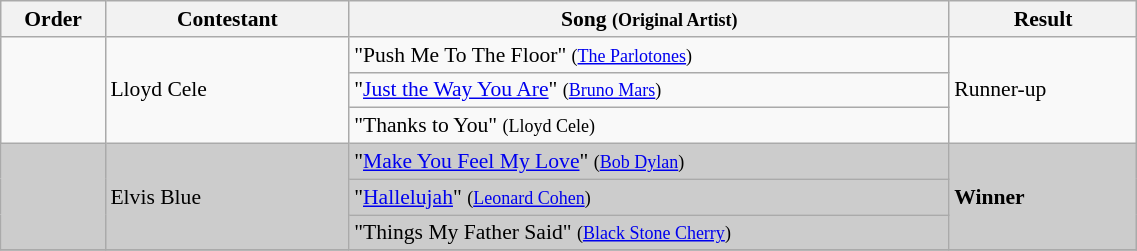<table class="wikitable" style="font-size:90%; width:60%; text-align: left;">
<tr>
<th width="05%">Order</th>
<th width="13%">Contestant</th>
<th width="32%">Song <small>(Original Artist)</small></th>
<th width="10%">Result</th>
</tr>
<tr>
<td rowspan="3"></td>
<td rowspan="3">Lloyd Cele</td>
<td>"Push Me To The Floor" <small>(<a href='#'>The Parlotones</a>)</small></td>
<td rowspan="3">Runner-up</td>
</tr>
<tr>
<td>"<a href='#'>Just the Way You Are</a>" <small>(<a href='#'>Bruno Mars</a>)</small></td>
</tr>
<tr>
<td>"Thanks to You" <small>(Lloyd Cele)</small></td>
</tr>
<tr>
<td bgcolor="CCCCCC" rowspan="3"></td>
<td bgcolor="CCCCCC" rowspan="3">Elvis Blue</td>
<td bgcolor="CCCCCC">"<a href='#'>Make You Feel My Love</a>" <small>(<a href='#'>Bob Dylan</a>)</small></td>
<td bgcolor="CCCCCC" rowspan="3"><strong>Winner</strong></td>
</tr>
<tr>
<td bgcolor="CCCCCC">"<a href='#'>Hallelujah</a>" <small>(<a href='#'>Leonard Cohen</a>)</small></td>
</tr>
<tr>
<td bgcolor="CCCCCC">"Things My Father Said" <small>(<a href='#'>Black Stone Cherry</a>)</small></td>
</tr>
<tr>
</tr>
</table>
